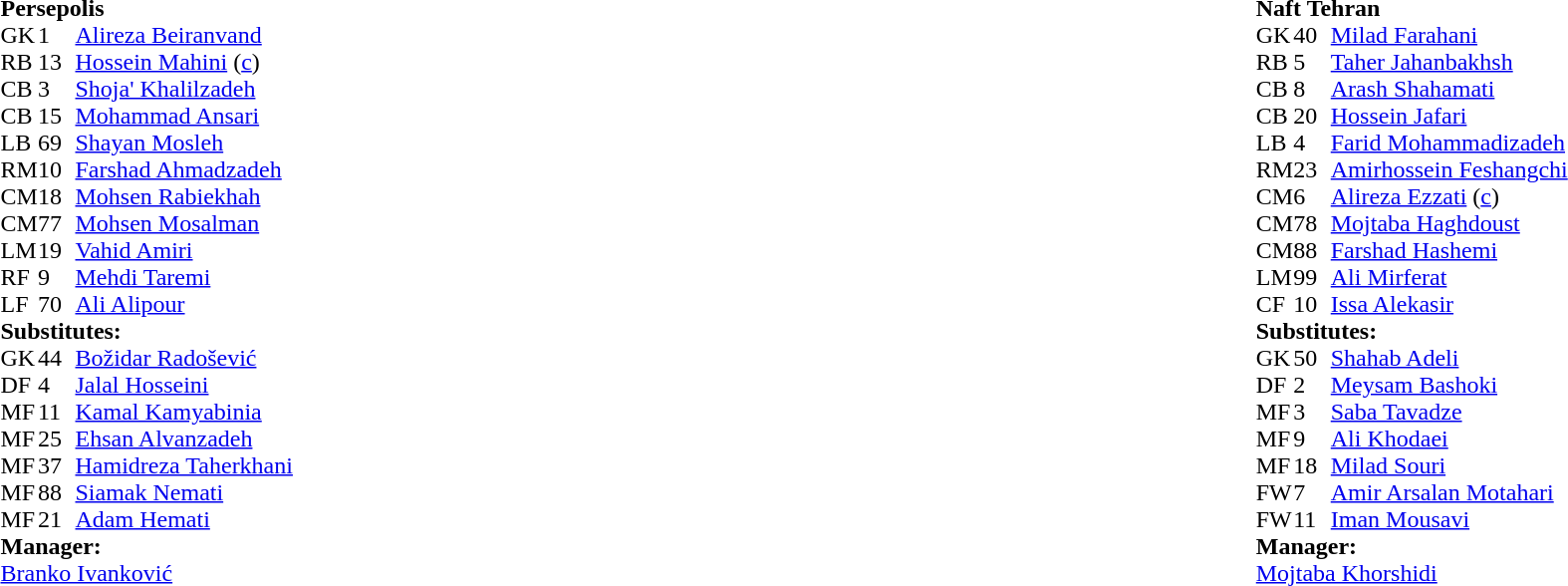<table width="100%">
<tr>
<td valign="top" width="50%"><br><table style="font-size: 100%" cellspacing="0" cellpadding="0">
<tr>
<td colspan="4"><strong>Persepolis</strong></td>
</tr>
<tr>
<th width="25"></th>
<th width="25"></th>
</tr>
<tr>
<td>GK</td>
<td>1</td>
<td> <a href='#'>Alireza Beiranvand</a></td>
</tr>
<tr>
<td>RB</td>
<td>13</td>
<td> <a href='#'>Hossein Mahini</a> (<a href='#'>c</a>)</td>
</tr>
<tr>
<td>CB</td>
<td>3</td>
<td> <a href='#'>Shoja' Khalilzadeh</a></td>
</tr>
<tr>
<td>CB</td>
<td>15</td>
<td> <a href='#'>Mohammad Ansari</a></td>
</tr>
<tr>
<td>LB</td>
<td>69</td>
<td> <a href='#'>Shayan Mosleh</a></td>
</tr>
<tr>
<td>RM</td>
<td>10</td>
<td> <a href='#'>Farshad Ahmadzadeh</a></td>
</tr>
<tr>
<td>CM</td>
<td>18</td>
<td> <a href='#'>Mohsen Rabiekhah</a></td>
</tr>
<tr>
<td>CM</td>
<td>77</td>
<td> <a href='#'>Mohsen Mosalman</a></td>
<td></td>
</tr>
<tr>
<td>LM</td>
<td>19</td>
<td> <a href='#'>Vahid Amiri</a></td>
<td></td>
</tr>
<tr>
<td>RF</td>
<td>9</td>
<td> <a href='#'>Mehdi Taremi</a></td>
<td></td>
</tr>
<tr>
<td>LF</td>
<td>70</td>
<td> <a href='#'>Ali Alipour</a></td>
</tr>
<tr>
<td colspan=3><strong>Substitutes:</strong></td>
</tr>
<tr>
<td>GK</td>
<td>44</td>
<td> <a href='#'>Božidar Radošević</a></td>
</tr>
<tr>
<td>DF</td>
<td>4</td>
<td> <a href='#'>Jalal Hosseini</a></td>
</tr>
<tr>
<td>MF</td>
<td>11</td>
<td> <a href='#'>Kamal Kamyabinia</a></td>
<td></td>
</tr>
<tr>
<td>MF</td>
<td>25</td>
<td> <a href='#'>Ehsan Alvanzadeh</a></td>
</tr>
<tr>
<td>MF</td>
<td>37</td>
<td> <a href='#'>Hamidreza Taherkhani</a></td>
<td></td>
</tr>
<tr>
<td>MF</td>
<td>88</td>
<td> <a href='#'>Siamak Nemati</a></td>
<td></td>
</tr>
<tr>
<td>MF</td>
<td>21</td>
<td> <a href='#'>Adam Hemati</a></td>
</tr>
<tr>
<td colspan=3><strong>Manager:</strong></td>
</tr>
<tr>
<td colspan=3> <a href='#'>Branko Ivanković</a></td>
</tr>
</table>
</td>
<td valign="top" width="50%"><br><table style="font-size: 100%" cellspacing="0" cellpadding="0" align="center">
<tr>
<td colspan="4"><strong>Naft Tehran</strong></td>
</tr>
<tr>
<th width="25"></th>
<th width="25"></th>
</tr>
<tr>
<td>GK</td>
<td>40</td>
<td> <a href='#'>Milad Farahani</a></td>
</tr>
<tr>
<td>RB</td>
<td>5</td>
<td> <a href='#'>Taher Jahanbakhsh</a></td>
</tr>
<tr>
<td>CB</td>
<td>8</td>
<td> <a href='#'>Arash Shahamati</a></td>
</tr>
<tr>
<td>CB</td>
<td>20</td>
<td> <a href='#'>Hossein Jafari</a></td>
</tr>
<tr>
<td>LB</td>
<td>4</td>
<td> <a href='#'>Farid Mohammadizadeh</a></td>
</tr>
<tr>
<td>RM</td>
<td>23</td>
<td> <a href='#'>Amirhossein Feshangchi</a></td>
<td></td>
</tr>
<tr>
<td>CM</td>
<td>6</td>
<td> <a href='#'>Alireza Ezzati</a> (<a href='#'>c</a>)</td>
</tr>
<tr>
<td>CM</td>
<td>78</td>
<td> <a href='#'>Mojtaba Haghdoust</a></td>
</tr>
<tr>
<td>CM</td>
<td>88</td>
<td> <a href='#'>Farshad Hashemi</a></td>
</tr>
<tr>
<td>LM</td>
<td>99</td>
<td> <a href='#'>Ali Mirferat</a></td>
</tr>
<tr>
<td>CF</td>
<td>10</td>
<td> <a href='#'>Issa Alekasir</a></td>
</tr>
<tr>
<td colspan=3><strong>Substitutes:</strong></td>
</tr>
<tr>
<td>GK</td>
<td>50</td>
<td> <a href='#'>Shahab Adeli</a></td>
</tr>
<tr>
<td>DF</td>
<td>2</td>
<td> <a href='#'>Meysam Bashoki</a></td>
</tr>
<tr>
<td>MF</td>
<td>3</td>
<td> <a href='#'>Saba Tavadze</a></td>
</tr>
<tr>
<td>MF</td>
<td>9</td>
<td> <a href='#'>Ali Khodaei</a></td>
<td></td>
</tr>
<tr>
<td>MF</td>
<td>18</td>
<td> <a href='#'>Milad Souri</a></td>
</tr>
<tr>
<td>FW</td>
<td>7</td>
<td> <a href='#'>Amir Arsalan Motahari</a></td>
</tr>
<tr>
<td>FW</td>
<td>11</td>
<td> <a href='#'>Iman Mousavi</a></td>
</tr>
<tr>
<td colspan=3><strong>Manager:</strong></td>
</tr>
<tr>
<td colspan=3> <a href='#'>Mojtaba Khorshidi</a></td>
</tr>
</table>
</td>
</tr>
</table>
